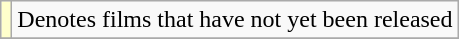<table class="wikitable">
<tr>
<td style="background:#FFFFCC;"></td>
<td>Denotes films that have not yet been released</td>
</tr>
<tr>
</tr>
</table>
